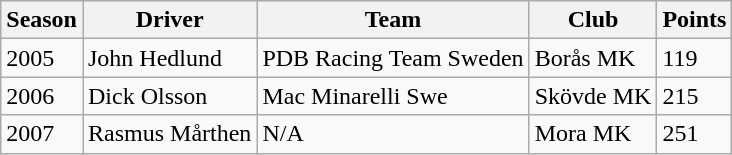<table class="wikitable sortable">
<tr>
<th>Season</th>
<th>Driver</th>
<th>Team</th>
<th>Club</th>
<th>Points</th>
</tr>
<tr>
<td>2005</td>
<td>John Hedlund</td>
<td>PDB Racing Team Sweden</td>
<td>Borås MK</td>
<td>119</td>
</tr>
<tr>
<td>2006</td>
<td>Dick Olsson</td>
<td>Mac Minarelli Swe</td>
<td>Skövde MK</td>
<td>215</td>
</tr>
<tr>
<td>2007</td>
<td>Rasmus Mårthen</td>
<td>N/A</td>
<td>Mora MK</td>
<td>251</td>
</tr>
</table>
